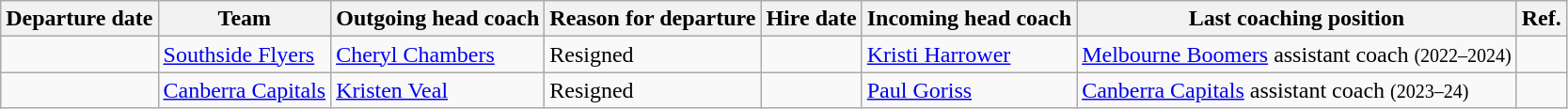<table class="wikitable sortable">
<tr>
<th>Departure date</th>
<th>Team</th>
<th>Outgoing head coach</th>
<th>Reason for departure</th>
<th>Hire date</th>
<th>Incoming head coach</th>
<th class="unsortable">Last coaching position</th>
<th class="unsortable">Ref.</th>
</tr>
<tr>
<td align=center></td>
<td><a href='#'>Southside Flyers</a></td>
<td> <a href='#'>Cheryl Chambers</a></td>
<td>Resigned</td>
<td align=center></td>
<td> <a href='#'>Kristi Harrower</a></td>
<td><a href='#'>Melbourne Boomers</a> assistant coach <small>(2022–2024)</small></td>
<td></td>
</tr>
<tr>
<td align=center></td>
<td><a href='#'>Canberra Capitals</a></td>
<td> <a href='#'>Kristen Veal</a></td>
<td>Resigned</td>
<td align=center></td>
<td> <a href='#'>Paul Goriss</a></td>
<td><a href='#'>Canberra Capitals</a> assistant coach <small>(2023–24)</small></td>
<td></td>
</tr>
</table>
